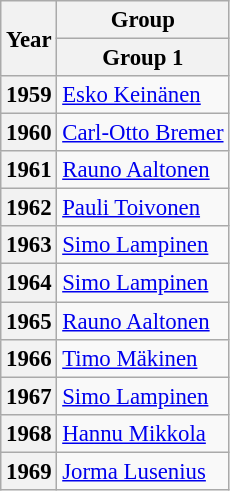<table class="wikitable" style="font-size: 95%">
<tr>
<th rowspan="2">Year</th>
<th>Group</th>
</tr>
<tr>
<th>Group 1</th>
</tr>
<tr>
<th>1959</th>
<td><a href='#'>Esko Keinänen</a></td>
</tr>
<tr>
<th>1960</th>
<td><a href='#'>Carl-Otto Bremer</a></td>
</tr>
<tr>
<th>1961</th>
<td><a href='#'>Rauno Aaltonen</a></td>
</tr>
<tr>
<th>1962</th>
<td><a href='#'>Pauli Toivonen</a></td>
</tr>
<tr>
<th>1963</th>
<td><a href='#'>Simo Lampinen</a></td>
</tr>
<tr>
<th>1964</th>
<td><a href='#'>Simo Lampinen</a></td>
</tr>
<tr>
<th>1965</th>
<td><a href='#'>Rauno Aaltonen</a></td>
</tr>
<tr>
<th>1966</th>
<td><a href='#'>Timo Mäkinen</a></td>
</tr>
<tr>
<th>1967</th>
<td><a href='#'>Simo Lampinen</a></td>
</tr>
<tr>
<th>1968</th>
<td><a href='#'>Hannu Mikkola</a></td>
</tr>
<tr>
<th>1969</th>
<td><a href='#'>Jorma Lusenius</a></td>
</tr>
</table>
